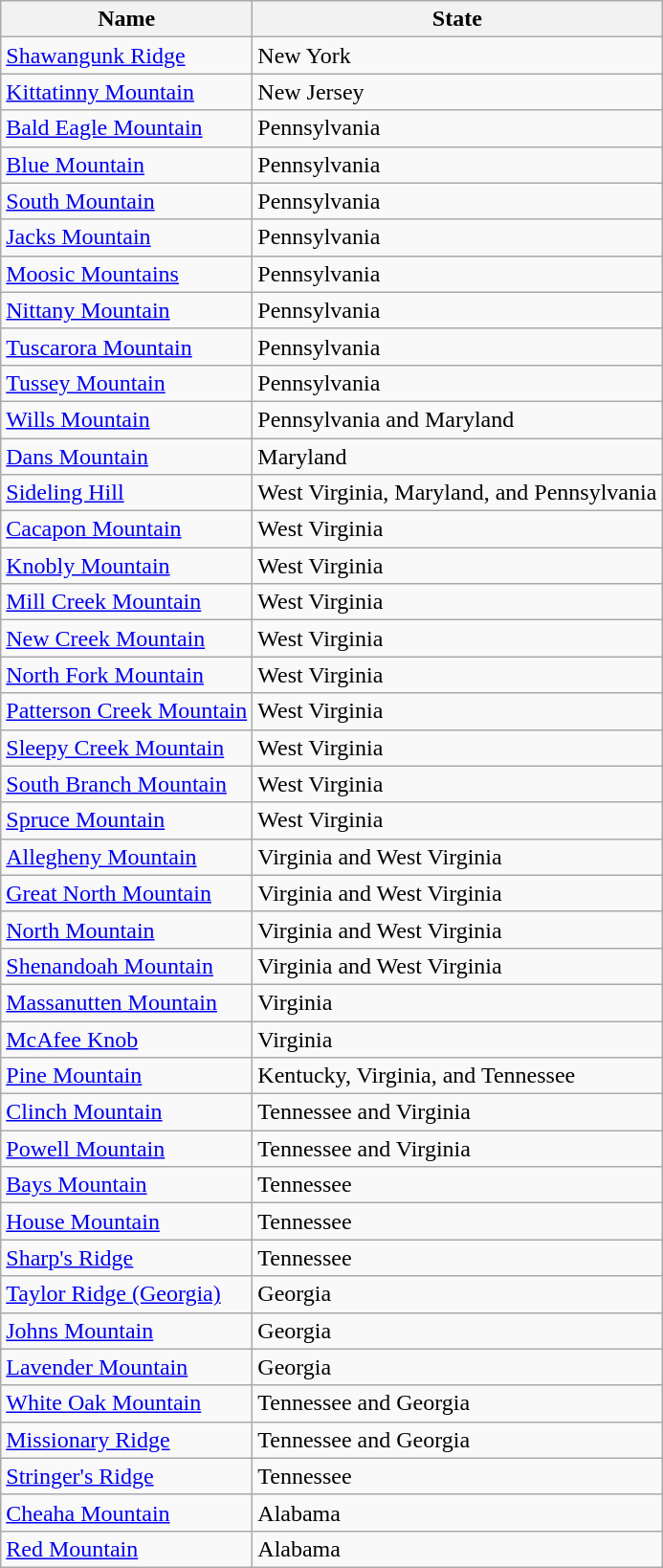<table class="wikitable">
<tr>
<th>Name</th>
<th>State</th>
</tr>
<tr>
<td><a href='#'>Shawangunk Ridge</a></td>
<td>New York</td>
</tr>
<tr>
<td><a href='#'>Kittatinny Mountain</a></td>
<td>New Jersey</td>
</tr>
<tr>
<td><a href='#'>Bald Eagle Mountain</a></td>
<td>Pennsylvania</td>
</tr>
<tr>
<td><a href='#'>Blue Mountain</a></td>
<td>Pennsylvania</td>
</tr>
<tr>
<td><a href='#'>South Mountain</a></td>
<td>Pennsylvania</td>
</tr>
<tr>
<td><a href='#'>Jacks Mountain</a></td>
<td>Pennsylvania</td>
</tr>
<tr>
<td><a href='#'>Moosic Mountains</a></td>
<td>Pennsylvania</td>
</tr>
<tr>
<td><a href='#'>Nittany Mountain</a></td>
<td>Pennsylvania</td>
</tr>
<tr>
<td><a href='#'>Tuscarora Mountain</a></td>
<td>Pennsylvania</td>
</tr>
<tr>
<td><a href='#'>Tussey Mountain</a></td>
<td>Pennsylvania</td>
</tr>
<tr>
<td><a href='#'>Wills Mountain</a></td>
<td>Pennsylvania and Maryland</td>
</tr>
<tr>
<td><a href='#'>Dans Mountain</a></td>
<td>Maryland</td>
</tr>
<tr>
<td><a href='#'>Sideling Hill</a></td>
<td>West Virginia, Maryland, and Pennsylvania</td>
</tr>
<tr>
<td><a href='#'>Cacapon Mountain</a></td>
<td>West Virginia</td>
</tr>
<tr>
<td><a href='#'>Knobly Mountain</a></td>
<td>West Virginia</td>
</tr>
<tr>
<td><a href='#'>Mill Creek Mountain</a></td>
<td>West Virginia</td>
</tr>
<tr>
<td><a href='#'>New Creek Mountain</a></td>
<td>West Virginia</td>
</tr>
<tr>
<td><a href='#'>North Fork Mountain</a></td>
<td>West Virginia</td>
</tr>
<tr>
<td><a href='#'>Patterson Creek Mountain</a></td>
<td>West Virginia</td>
</tr>
<tr>
<td><a href='#'>Sleepy Creek Mountain</a></td>
<td>West Virginia</td>
</tr>
<tr>
<td><a href='#'>South Branch Mountain</a></td>
<td>West Virginia</td>
</tr>
<tr>
<td><a href='#'>Spruce Mountain</a></td>
<td>West Virginia</td>
</tr>
<tr>
<td><a href='#'>Allegheny Mountain</a></td>
<td>Virginia and West Virginia</td>
</tr>
<tr>
<td><a href='#'>Great North Mountain</a></td>
<td>Virginia and West Virginia</td>
</tr>
<tr>
<td><a href='#'>North Mountain</a></td>
<td>Virginia and West Virginia</td>
</tr>
<tr>
<td><a href='#'>Shenandoah Mountain</a></td>
<td>Virginia and West Virginia</td>
</tr>
<tr>
<td><a href='#'>Massanutten Mountain</a></td>
<td>Virginia</td>
</tr>
<tr>
<td><a href='#'>McAfee Knob</a></td>
<td>Virginia</td>
</tr>
<tr>
<td><a href='#'>Pine Mountain</a></td>
<td>Kentucky, Virginia, and Tennessee</td>
</tr>
<tr>
<td><a href='#'>Clinch Mountain</a></td>
<td>Tennessee and Virginia</td>
</tr>
<tr>
<td><a href='#'>Powell Mountain</a></td>
<td>Tennessee and Virginia</td>
</tr>
<tr>
<td><a href='#'>Bays Mountain</a></td>
<td>Tennessee</td>
</tr>
<tr>
<td><a href='#'>House Mountain</a></td>
<td>Tennessee</td>
</tr>
<tr>
<td><a href='#'>Sharp's Ridge</a></td>
<td>Tennessee</td>
</tr>
<tr>
<td><a href='#'>Taylor Ridge (Georgia)</a></td>
<td>Georgia</td>
</tr>
<tr>
<td><a href='#'>Johns Mountain</a></td>
<td>Georgia</td>
</tr>
<tr>
<td><a href='#'>Lavender Mountain</a></td>
<td>Georgia</td>
</tr>
<tr>
<td><a href='#'>White Oak Mountain</a></td>
<td>Tennessee and Georgia</td>
</tr>
<tr>
<td><a href='#'>Missionary Ridge</a></td>
<td>Tennessee and Georgia</td>
</tr>
<tr>
<td><a href='#'>Stringer's Ridge</a></td>
<td>Tennessee</td>
</tr>
<tr>
<td><a href='#'>Cheaha Mountain</a></td>
<td>Alabama</td>
</tr>
<tr>
<td><a href='#'>Red Mountain</a></td>
<td>Alabama</td>
</tr>
</table>
